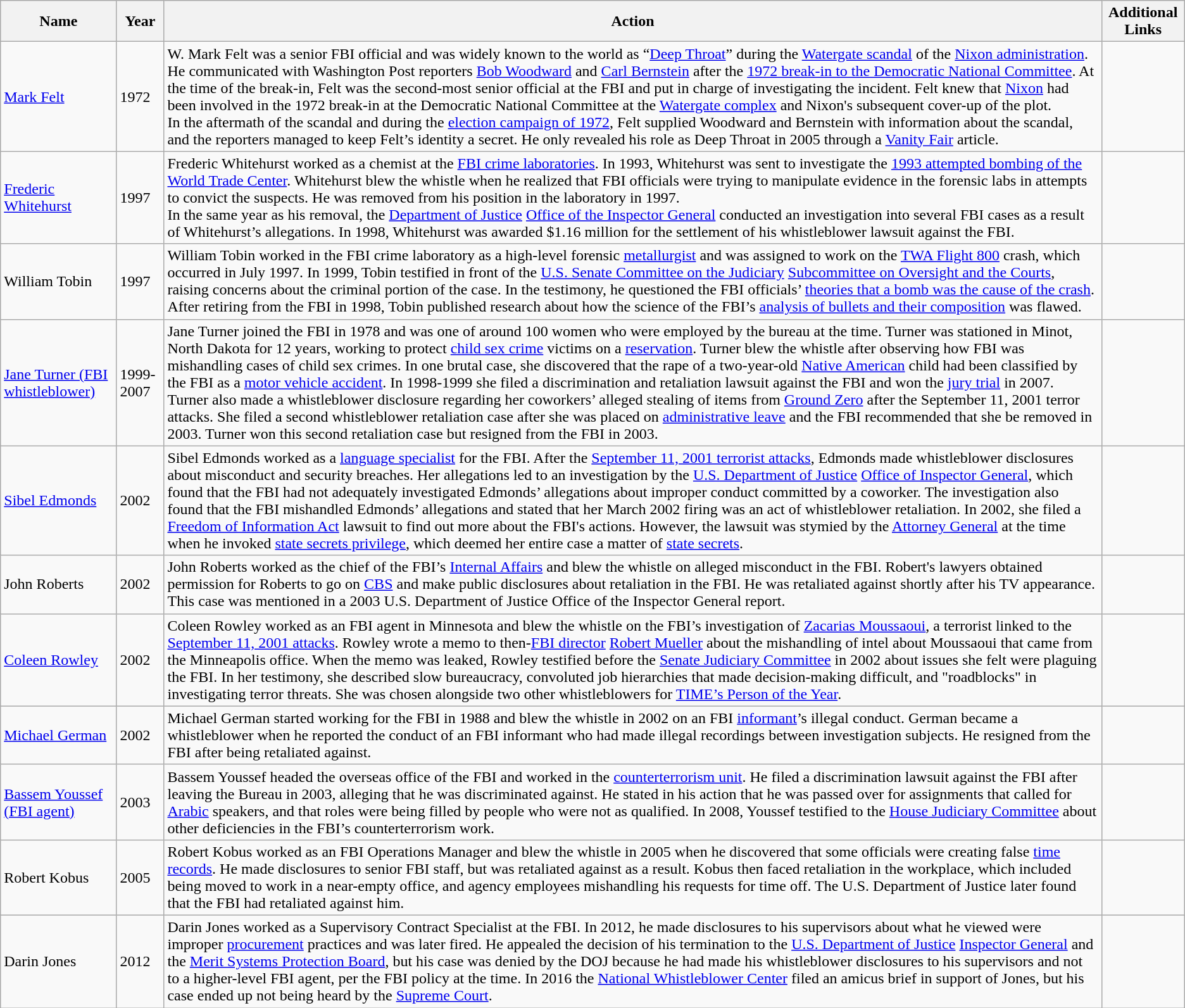<table class="wikitable sortable">
<tr>
<th>Name</th>
<th>Year</th>
<th>Action</th>
<th>Additional Links</th>
</tr>
<tr>
<td><a href='#'>Mark Felt</a></td>
<td>1972</td>
<td>W. Mark Felt was a senior FBI official and was widely known to the world as “<a href='#'>Deep Throat</a>” during the <a href='#'>Watergate scandal</a> of the <a href='#'>Nixon administration</a>. He communicated with Washington Post reporters <a href='#'>Bob Woodward</a> and <a href='#'>Carl Bernstein</a> after the <a href='#'>1972 break-in to the Democratic National Committee</a>. At the time of the break-in, Felt was the second-most senior official at the FBI and put in charge of investigating the incident. Felt knew that <a href='#'>Nixon</a> had been involved in the 1972 break-in at the Democratic National Committee at the <a href='#'>Watergate complex</a> and Nixon's subsequent cover-up of the plot.<br>In the aftermath of the scandal and during the <a href='#'>election campaign of 1972</a>, Felt supplied Woodward and Bernstein with information about the scandal, and the reporters managed to keep Felt’s identity a secret. He only revealed his role as Deep Throat in 2005 through a <a href='#'>Vanity Fair</a> article.</td>
<td></td>
</tr>
<tr>
<td><a href='#'>Frederic Whitehurst</a></td>
<td>1997</td>
<td>Frederic Whitehurst worked as a chemist at the <a href='#'>FBI crime laboratories</a>. In 1993, Whitehurst was sent to investigate the <a href='#'>1993 attempted bombing of the World Trade Center</a>. Whitehurst blew the whistle when he realized that FBI officials were trying to manipulate evidence in the forensic labs in attempts to convict the suspects. He was removed from his position in the laboratory in 1997.<br>In the same year as his removal, the <a href='#'>Department of Justice</a> <a href='#'>Office of the Inspector General</a> conducted an investigation into several FBI cases as a result of Whitehurst’s allegations. In 1998, Whitehurst was awarded $1.16 million for the settlement of his whistleblower lawsuit against the FBI.</td>
<td></td>
</tr>
<tr>
<td>William Tobin</td>
<td>1997</td>
<td>William Tobin worked in the FBI crime laboratory as a high-level forensic <a href='#'>metallurgist</a> and was assigned to work on the <a href='#'>TWA Flight 800</a> crash, which occurred in July 1997. In 1999, Tobin testified in front of the <a href='#'>U.S. Senate Committee on the Judiciary</a> <a href='#'>Subcommittee on Oversight and the Courts</a>, raising concerns about the criminal portion of the case. In the testimony, he questioned the FBI officials’ <a href='#'>theories that a bomb was the cause of the crash</a>. After retiring from the FBI in 1998, Tobin published research about how the science of the FBI’s <a href='#'>analysis of bullets and their composition</a> was flawed.</td>
</tr>
<tr>
<td><a href='#'>Jane Turner (FBI whistleblower)</a></td>
<td>1999-2007</td>
<td>Jane Turner joined the FBI in 1978 and was one of around 100 women who were employed by the bureau at the time. Turner was stationed in Minot, North Dakota for 12 years, working to protect <a href='#'>child sex crime</a> victims on a <a href='#'>reservation</a>. Turner blew the whistle after observing how FBI was mishandling cases of child sex crimes. In one brutal case, she discovered that the rape of a two-year-old <a href='#'>Native American</a> child had been classified by the FBI as a <a href='#'>motor vehicle accident</a>. In 1998-1999 she filed a discrimination and retaliation lawsuit against the FBI and won the <a href='#'>jury trial</a> in 2007.<br>Turner also made a whistleblower disclosure regarding her coworkers’ alleged stealing of items from <a href='#'>Ground Zero</a> after the September 11, 2001 terror attacks. She filed a second whistleblower retaliation case after she was placed on <a href='#'>administrative leave</a> and the FBI recommended that she be removed in 2003. Turner won this second retaliation case but resigned from the FBI in 2003.</td>
<td></td>
</tr>
<tr>
<td><a href='#'>Sibel Edmonds</a></td>
<td>2002</td>
<td>Sibel Edmonds worked as a <a href='#'>language specialist</a> for the FBI. After the <a href='#'>September 11, 2001 terrorist attacks</a>, Edmonds made whistleblower disclosures about misconduct and security breaches. Her allegations led to an investigation by the <a href='#'>U.S. Department of Justice</a> <a href='#'>Office of Inspector General</a>, which found that the FBI had not adequately investigated Edmonds’ allegations about improper conduct committed by a coworker. The investigation also found that the FBI mishandled Edmonds’ allegations and stated that her March 2002 firing was an act of whistleblower retaliation. In 2002, she filed a <a href='#'>Freedom of Information Act</a> lawsuit to find out more about the FBI's actions. However, the lawsuit was stymied by the <a href='#'>Attorney General</a> at the time when he invoked <a href='#'>state secrets privilege</a>, which deemed her entire case a matter of <a href='#'>state secrets</a>.</td>
<td></td>
</tr>
<tr>
<td>John Roberts</td>
<td>2002</td>
<td>John Roberts worked as the chief of the FBI’s <a href='#'>Internal Affairs</a> and blew the whistle on alleged misconduct in the FBI. Robert's lawyers obtained permission for Roberts to go on <a href='#'>CBS</a> and make public disclosures about retaliation in the FBI. He was retaliated against shortly after his TV appearance. This case was mentioned in a 2003 U.S. Department of Justice Office of the Inspector General report.</td>
</tr>
<tr>
<td><a href='#'>Coleen Rowley</a></td>
<td>2002</td>
<td>Coleen Rowley worked as an FBI agent in Minnesota and blew the whistle on the FBI’s investigation of <a href='#'>Zacarias Moussaoui</a>, a terrorist linked to the <a href='#'>September 11, 2001 attacks</a>. Rowley wrote a memo to then-<a href='#'>FBI director</a> <a href='#'>Robert Mueller</a> about the mishandling of intel about Moussaoui that came from the Minneapolis office. When the memo was leaked, Rowley testified before the <a href='#'>Senate Judiciary Committee</a> in 2002 about issues she felt were plaguing the FBI. In her testimony, she described slow bureaucracy, convoluted job hierarchies that made decision-making difficult, and "roadblocks" in investigating terror threats. She was chosen alongside two other whistleblowers for <a href='#'>TIME’s Person of the Year</a>.</td>
<td></td>
</tr>
<tr>
<td><a href='#'>Michael German</a></td>
<td>2002</td>
<td>Michael German started working for the FBI in 1988 and blew the whistle in 2002 on an FBI <a href='#'>informant</a>’s illegal conduct. German became a whistleblower when he reported the conduct of an FBI informant who had made illegal recordings between investigation subjects. He resigned from the FBI after being retaliated against.</td>
<td></td>
</tr>
<tr>
<td><a href='#'>Bassem Youssef (FBI agent)</a></td>
<td>2003</td>
<td>Bassem Youssef headed the overseas office of the FBI and worked in the <a href='#'>counterterrorism unit</a>. He filed a discrimination lawsuit against the FBI after leaving the Bureau in 2003, alleging that he was discriminated against. He stated in his action that he was passed over for assignments that called for <a href='#'>Arabic</a> speakers, and that roles were being filled by people who were not as qualified. In 2008, Youssef testified to the <a href='#'>House Judiciary Committee</a> about other deficiencies in the FBI’s counterterrorism work.</td>
<td></td>
</tr>
<tr>
<td>Robert Kobus</td>
<td>2005</td>
<td>Robert Kobus worked as an FBI Operations Manager and blew the whistle in 2005 when he discovered that some officials were creating false <a href='#'>time records</a>. He made disclosures to senior FBI staff, but was retaliated against as a result. Kobus then faced retaliation in the workplace, which included being moved to work in a near-empty office, and agency employees mishandling his requests for time off. The U.S. Department of Justice later found that the FBI had retaliated against him.</td>
</tr>
<tr>
<td>Darin Jones</td>
<td>2012</td>
<td>Darin Jones worked as a Supervisory Contract Specialist at the FBI. In 2012, he made disclosures to his supervisors about what he viewed were improper <a href='#'>procurement</a> practices and was later fired. He appealed the decision of his termination to the <a href='#'>U.S. Department of Justice</a> <a href='#'>Inspector General</a> and the <a href='#'>Merit Systems Protection Board</a>, but his case was denied by the DOJ because he had made his whistleblower disclosures to his supervisors and not to a higher-level FBI agent, per the FBI policy at the time. In 2016 the <a href='#'>National Whistleblower Center</a> filed an amicus brief in support of Jones, but his case ended up not being heard by the <a href='#'>Supreme Court</a>.</td>
<td rowspan="2"></td>
</tr>
</table>
